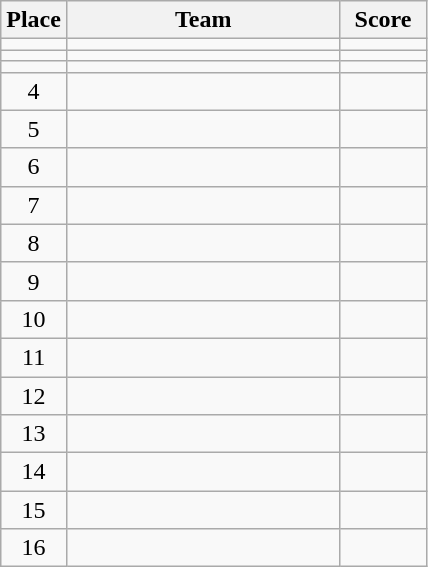<table class="wikitable" style="text-align:center;">
<tr>
<th width=30>Place</th>
<th width=175>Team</th>
<th width=50>Score</th>
</tr>
<tr>
<td></td>
<td align="left"></td>
<td></td>
</tr>
<tr>
<td></td>
<td align="left"></td>
<td></td>
</tr>
<tr>
<td></td>
<td align="left"></td>
<td></td>
</tr>
<tr>
<td>4</td>
<td align="left"></td>
<td></td>
</tr>
<tr>
<td>5</td>
<td align="left"></td>
<td></td>
</tr>
<tr>
<td>6</td>
<td align="left"></td>
<td></td>
</tr>
<tr>
<td>7</td>
<td align="left"></td>
<td></td>
</tr>
<tr>
<td>8</td>
<td align="left"></td>
<td></td>
</tr>
<tr>
<td>9</td>
<td align="left"></td>
<td></td>
</tr>
<tr>
<td>10</td>
<td align="left"></td>
<td></td>
</tr>
<tr>
<td>11</td>
<td align="left"></td>
<td></td>
</tr>
<tr>
<td>12</td>
<td align="left"></td>
<td></td>
</tr>
<tr>
<td>13</td>
<td align="left"></td>
<td></td>
</tr>
<tr>
<td>14</td>
<td align="left"></td>
<td></td>
</tr>
<tr>
<td>15</td>
<td align="left"></td>
<td></td>
</tr>
<tr>
<td>16</td>
<td align="left"></td>
<td></td>
</tr>
</table>
